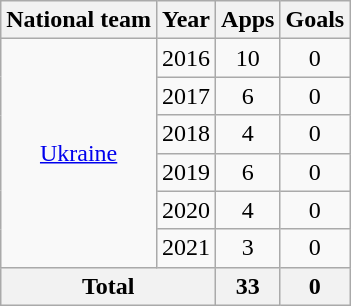<table class="wikitable" style="text-align:center">
<tr>
<th>National team</th>
<th>Year</th>
<th>Apps</th>
<th>Goals</th>
</tr>
<tr>
<td rowspan="6"><a href='#'>Ukraine</a></td>
<td>2016</td>
<td>10</td>
<td>0</td>
</tr>
<tr>
<td>2017</td>
<td>6</td>
<td>0</td>
</tr>
<tr>
<td>2018</td>
<td>4</td>
<td>0</td>
</tr>
<tr>
<td>2019</td>
<td>6</td>
<td>0</td>
</tr>
<tr>
<td>2020</td>
<td>4</td>
<td>0</td>
</tr>
<tr>
<td>2021</td>
<td>3</td>
<td>0</td>
</tr>
<tr>
<th colspan="2">Total</th>
<th>33</th>
<th>0</th>
</tr>
</table>
